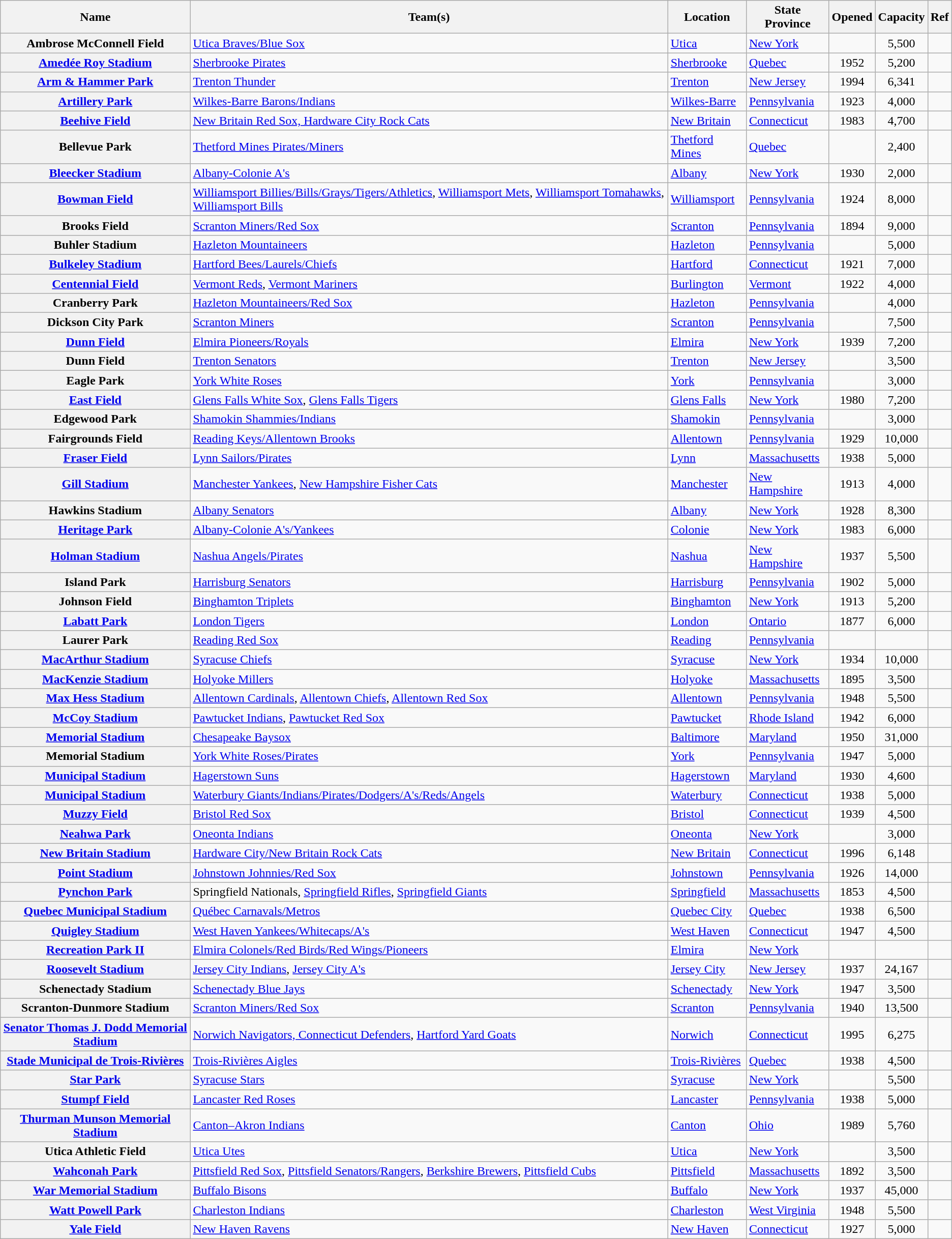<table class="wikitable sortable plainrowheaders">
<tr>
<th>Name</th>
<th>Team(s)</th>
<th>Location</th>
<th>State<br>Province</th>
<th>Opened</th>
<th>Capacity</th>
<th class="unsortable">Ref</th>
</tr>
<tr>
<th scope="row">Ambrose McConnell Field</th>
<td><a href='#'>Utica Braves/Blue Sox</a></td>
<td><a href='#'>Utica</a></td>
<td><a href='#'>New York</a></td>
<td></td>
<td align="center">5,500</td>
<td></td>
</tr>
<tr>
<th scope="row"><a href='#'>Amedée Roy Stadium</a></th>
<td><a href='#'>Sherbrooke Pirates</a></td>
<td><a href='#'>Sherbrooke</a></td>
<td><a href='#'>Quebec</a></td>
<td align="center">1952</td>
<td align="center">5,200</td>
<td></td>
</tr>
<tr>
<th scope="row"><a href='#'>Arm & Hammer Park</a></th>
<td><a href='#'>Trenton Thunder</a></td>
<td><a href='#'>Trenton</a></td>
<td><a href='#'>New Jersey</a></td>
<td align="center">1994</td>
<td align="center">6,341</td>
<td></td>
</tr>
<tr>
<th scope="row"><a href='#'>Artillery Park</a></th>
<td><a href='#'>Wilkes-Barre Barons/Indians</a></td>
<td><a href='#'>Wilkes-Barre</a></td>
<td><a href='#'>Pennsylvania</a></td>
<td align="center">1923</td>
<td align="center">4,000</td>
<td></td>
</tr>
<tr>
<th scope="row"><a href='#'>Beehive Field</a></th>
<td><a href='#'>New Britain Red Sox, Hardware City Rock Cats</a></td>
<td><a href='#'>New Britain</a></td>
<td><a href='#'>Connecticut</a></td>
<td align="center">1983</td>
<td align="center">4,700</td>
<td></td>
</tr>
<tr>
<th scope="row">Bellevue Park</th>
<td><a href='#'>Thetford Mines Pirates/Miners</a></td>
<td><a href='#'>Thetford Mines</a></td>
<td><a href='#'>Quebec</a></td>
<td></td>
<td align="center">2,400</td>
<td></td>
</tr>
<tr>
<th scope="row"><a href='#'>Bleecker Stadium</a></th>
<td><a href='#'>Albany-Colonie A's</a></td>
<td><a href='#'>Albany</a></td>
<td><a href='#'>New York</a></td>
<td align="center">1930</td>
<td align="center">2,000</td>
<td></td>
</tr>
<tr>
<th scope="row"><a href='#'>Bowman Field</a></th>
<td><a href='#'>Williamsport Billies/Bills/Grays/Tigers/Athletics</a>, <a href='#'>Williamsport Mets</a>, <a href='#'>Williamsport Tomahawks</a>, <a href='#'>Williamsport Bills</a></td>
<td><a href='#'>Williamsport</a></td>
<td><a href='#'>Pennsylvania</a></td>
<td align="center">1924</td>
<td align="center">8,000</td>
<td></td>
</tr>
<tr>
<th scope="row">Brooks Field</th>
<td><a href='#'>Scranton Miners/Red Sox</a></td>
<td><a href='#'>Scranton</a></td>
<td><a href='#'>Pennsylvania</a></td>
<td align="center">1894</td>
<td align="center">9,000</td>
<td></td>
</tr>
<tr>
<th scope="row">Buhler Stadium</th>
<td><a href='#'>Hazleton Mountaineers</a></td>
<td><a href='#'>Hazleton</a></td>
<td><a href='#'>Pennsylvania</a></td>
<td></td>
<td align="center">5,000</td>
<td></td>
</tr>
<tr>
<th scope="row"><a href='#'>Bulkeley Stadium</a></th>
<td><a href='#'>Hartford Bees/Laurels/Chiefs</a></td>
<td><a href='#'>Hartford</a></td>
<td><a href='#'>Connecticut</a></td>
<td align="center">1921</td>
<td align="center">7,000</td>
<td></td>
</tr>
<tr>
<th scope="row"><a href='#'>Centennial Field</a></th>
<td><a href='#'>Vermont Reds</a>, <a href='#'>Vermont Mariners</a></td>
<td><a href='#'>Burlington</a></td>
<td><a href='#'>Vermont</a></td>
<td align="center">1922</td>
<td align="center">4,000</td>
<td></td>
</tr>
<tr>
<th scope="row">Cranberry Park</th>
<td><a href='#'>Hazleton Mountaineers/Red Sox</a></td>
<td><a href='#'>Hazleton</a></td>
<td><a href='#'>Pennsylvania</a></td>
<td></td>
<td align="center">4,000</td>
<td></td>
</tr>
<tr>
<th scope="row">Dickson City Park</th>
<td><a href='#'>Scranton Miners</a></td>
<td><a href='#'>Scranton</a></td>
<td><a href='#'>Pennsylvania</a></td>
<td></td>
<td align="center">7,500</td>
<td></td>
</tr>
<tr>
<th scope="row"><a href='#'>Dunn Field</a></th>
<td><a href='#'>Elmira Pioneers/Royals</a></td>
<td><a href='#'>Elmira</a></td>
<td><a href='#'>New York</a></td>
<td align="center">1939</td>
<td align="center">7,200</td>
<td></td>
</tr>
<tr>
<th scope="row">Dunn Field</th>
<td><a href='#'>Trenton Senators</a></td>
<td><a href='#'>Trenton</a></td>
<td><a href='#'>New Jersey</a></td>
<td></td>
<td align="center">3,500</td>
<td></td>
</tr>
<tr>
<th scope="row">Eagle Park</th>
<td><a href='#'>York White Roses</a></td>
<td><a href='#'>York</a></td>
<td><a href='#'>Pennsylvania</a></td>
<td></td>
<td align="center">3,000</td>
<td></td>
</tr>
<tr>
<th scope="row"><a href='#'>East Field</a></th>
<td><a href='#'>Glens Falls White Sox</a>, <a href='#'>Glens Falls Tigers</a></td>
<td><a href='#'>Glens Falls</a></td>
<td><a href='#'>New York</a></td>
<td align="center">1980</td>
<td align="center">7,200</td>
<td></td>
</tr>
<tr>
<th scope="row">Edgewood Park</th>
<td><a href='#'>Shamokin Shammies/Indians</a></td>
<td><a href='#'>Shamokin</a></td>
<td><a href='#'>Pennsylvania</a></td>
<td></td>
<td align="center">3,000</td>
<td></td>
</tr>
<tr>
<th scope="row">Fairgrounds Field</th>
<td><a href='#'>Reading Keys/Allentown Brooks</a></td>
<td><a href='#'>Allentown</a></td>
<td><a href='#'>Pennsylvania</a></td>
<td align="center">1929</td>
<td align="center">10,000</td>
<td></td>
</tr>
<tr>
<th scope="row"><a href='#'>Fraser Field</a></th>
<td><a href='#'>Lynn Sailors/Pirates</a></td>
<td><a href='#'>Lynn</a></td>
<td><a href='#'>Massachusetts</a></td>
<td align="center">1938</td>
<td align="center">5,000</td>
<td></td>
</tr>
<tr>
<th scope="row"><a href='#'>Gill Stadium</a></th>
<td><a href='#'>Manchester Yankees</a>, <a href='#'>New Hampshire Fisher Cats</a></td>
<td><a href='#'>Manchester</a></td>
<td><a href='#'>New Hampshire</a></td>
<td align="center">1913</td>
<td align="center">4,000</td>
<td></td>
</tr>
<tr>
<th scope="row">Hawkins Stadium</th>
<td><a href='#'>Albany Senators</a></td>
<td><a href='#'>Albany</a></td>
<td><a href='#'>New York</a></td>
<td align="center">1928</td>
<td align="center">8,300</td>
<td></td>
</tr>
<tr>
<th scope="row"><a href='#'>Heritage Park</a></th>
<td><a href='#'>Albany-Colonie A's/Yankees</a></td>
<td><a href='#'>Colonie</a></td>
<td><a href='#'>New York</a></td>
<td align="center">1983</td>
<td align="center">6,000</td>
<td></td>
</tr>
<tr>
<th scope="row"><a href='#'>Holman Stadium</a></th>
<td><a href='#'>Nashua Angels/Pirates</a></td>
<td><a href='#'>Nashua</a></td>
<td><a href='#'>New Hampshire</a></td>
<td align="center">1937</td>
<td align="center">5,500</td>
<td></td>
</tr>
<tr>
<th scope="row">Island Park</th>
<td><a href='#'>Harrisburg Senators</a></td>
<td><a href='#'>Harrisburg</a></td>
<td><a href='#'>Pennsylvania</a></td>
<td align="center">1902</td>
<td align="center">5,000</td>
<td></td>
</tr>
<tr>
<th scope="row">Johnson Field</th>
<td><a href='#'>Binghamton Triplets</a></td>
<td><a href='#'>Binghamton</a></td>
<td><a href='#'>New York</a></td>
<td align="center">1913</td>
<td align="center">5,200</td>
<td></td>
</tr>
<tr>
<th scope="row"><a href='#'>Labatt Park</a></th>
<td><a href='#'>London Tigers</a></td>
<td><a href='#'>London</a></td>
<td><a href='#'>Ontario</a></td>
<td align="center">1877</td>
<td align="center">6,000</td>
<td></td>
</tr>
<tr>
<th scope="row">Laurer Park</th>
<td><a href='#'>Reading Red Sox</a></td>
<td><a href='#'>Reading</a></td>
<td><a href='#'>Pennsylvania</a></td>
<td></td>
<td></td>
<td></td>
</tr>
<tr>
<th scope="row"><a href='#'>MacArthur Stadium</a></th>
<td><a href='#'>Syracuse Chiefs</a></td>
<td><a href='#'>Syracuse</a></td>
<td><a href='#'>New York</a></td>
<td align="center">1934</td>
<td align="center">10,000</td>
<td></td>
</tr>
<tr>
<th scope="row"><a href='#'>MacKenzie Stadium</a></th>
<td><a href='#'>Holyoke Millers</a></td>
<td><a href='#'>Holyoke</a></td>
<td><a href='#'>Massachusetts</a></td>
<td align="center">1895</td>
<td align="center">3,500</td>
<td></td>
</tr>
<tr>
<th scope="row"><a href='#'>Max Hess Stadium</a></th>
<td><a href='#'>Allentown Cardinals</a>, <a href='#'>Allentown Chiefs</a>, <a href='#'>Allentown Red Sox</a></td>
<td><a href='#'>Allentown</a></td>
<td><a href='#'>Pennsylvania</a></td>
<td align="center">1948</td>
<td align="center">5,500</td>
<td></td>
</tr>
<tr>
<th scope="row"><a href='#'>McCoy Stadium</a></th>
<td><a href='#'>Pawtucket Indians</a>, <a href='#'>Pawtucket Red Sox</a></td>
<td><a href='#'>Pawtucket</a></td>
<td><a href='#'>Rhode Island</a></td>
<td align="center">1942</td>
<td align="center">6,000</td>
<td></td>
</tr>
<tr>
<th scope="row"><a href='#'>Memorial Stadium</a></th>
<td><a href='#'>Chesapeake Baysox</a></td>
<td><a href='#'>Baltimore</a></td>
<td><a href='#'>Maryland</a></td>
<td align="center">1950</td>
<td align="center">31,000</td>
<td></td>
</tr>
<tr>
<th scope="row">Memorial Stadium</th>
<td><a href='#'>York White Roses/Pirates</a></td>
<td><a href='#'>York</a></td>
<td><a href='#'>Pennsylvania</a></td>
<td align="center">1947</td>
<td align="center">5,000</td>
<td></td>
</tr>
<tr>
<th scope="row"><a href='#'>Municipal Stadium</a></th>
<td><a href='#'>Hagerstown Suns</a></td>
<td><a href='#'>Hagerstown</a></td>
<td><a href='#'>Maryland</a></td>
<td align="center">1930</td>
<td align="center">4,600</td>
<td></td>
</tr>
<tr>
<th scope="row"><a href='#'>Municipal Stadium</a></th>
<td><a href='#'>Waterbury Giants/Indians/Pirates/Dodgers/A's/Reds/Angels</a></td>
<td><a href='#'>Waterbury</a></td>
<td><a href='#'>Connecticut</a></td>
<td align="center">1938</td>
<td align="center">5,000</td>
<td></td>
</tr>
<tr>
<th scope="row"><a href='#'>Muzzy Field</a></th>
<td><a href='#'>Bristol Red Sox</a></td>
<td><a href='#'>Bristol</a></td>
<td><a href='#'>Connecticut</a></td>
<td align="center">1939</td>
<td align="center">4,500</td>
<td></td>
</tr>
<tr>
<th scope="row"><a href='#'>Neahwa Park</a></th>
<td><a href='#'>Oneonta Indians</a></td>
<td><a href='#'>Oneonta</a></td>
<td><a href='#'>New York</a></td>
<td></td>
<td align="center">3,000</td>
<td></td>
</tr>
<tr>
<th scope="row"><a href='#'>New Britain Stadium</a></th>
<td><a href='#'>Hardware City/New Britain Rock Cats</a></td>
<td><a href='#'>New Britain</a></td>
<td><a href='#'>Connecticut</a></td>
<td align="center">1996</td>
<td align="center">6,148</td>
<td></td>
</tr>
<tr>
<th scope="row"><a href='#'>Point Stadium</a></th>
<td><a href='#'>Johnstown Johnnies/Red Sox</a></td>
<td><a href='#'>Johnstown</a></td>
<td><a href='#'>Pennsylvania</a></td>
<td align="center">1926</td>
<td align="center">14,000</td>
<td></td>
</tr>
<tr>
<th scope="row"><a href='#'>Pynchon Park</a></th>
<td>Springfield Nationals, <a href='#'>Springfield Rifles</a>, <a href='#'>Springfield Giants</a></td>
<td><a href='#'>Springfield</a></td>
<td><a href='#'>Massachusetts</a></td>
<td align="center">1853</td>
<td align="center">4,500</td>
<td></td>
</tr>
<tr>
<th scope="row"><a href='#'>Quebec Municipal Stadium</a></th>
<td><a href='#'>Québec Carnavals/Metros</a></td>
<td><a href='#'>Quebec City</a></td>
<td><a href='#'>Quebec</a></td>
<td align="center">1938</td>
<td align="center">6,500</td>
<td></td>
</tr>
<tr>
<th scope="row"><a href='#'>Quigley Stadium</a></th>
<td><a href='#'>West Haven Yankees/Whitecaps/A's</a></td>
<td><a href='#'>West Haven</a></td>
<td><a href='#'>Connecticut</a></td>
<td align="center">1947</td>
<td align="center">4,500</td>
<td></td>
</tr>
<tr>
<th scope="row"><a href='#'>Recreation Park II</a></th>
<td><a href='#'>Elmira Colonels/Red Birds/Red Wings/Pioneers</a></td>
<td><a href='#'>Elmira</a></td>
<td><a href='#'>New York</a></td>
<td></td>
<td></td>
<td></td>
</tr>
<tr>
<th scope="row"><a href='#'>Roosevelt Stadium</a></th>
<td><a href='#'>Jersey City Indians</a>, <a href='#'>Jersey City A's</a></td>
<td><a href='#'>Jersey City</a></td>
<td><a href='#'>New Jersey</a></td>
<td align="center">1937</td>
<td align="center">24,167</td>
<td></td>
</tr>
<tr>
<th scope="row">Schenectady Stadium</th>
<td><a href='#'>Schenectady Blue Jays</a></td>
<td><a href='#'>Schenectady</a></td>
<td><a href='#'>New York</a></td>
<td align="center">1947</td>
<td align="center">3,500</td>
<td></td>
</tr>
<tr>
<th scope="row">Scranton-Dunmore Stadium</th>
<td><a href='#'>Scranton Miners/Red Sox</a></td>
<td><a href='#'>Scranton</a></td>
<td><a href='#'>Pennsylvania</a></td>
<td align="center">1940</td>
<td align="center">13,500</td>
<td></td>
</tr>
<tr>
<th scope="row"><a href='#'>Senator Thomas J. Dodd Memorial Stadium</a></th>
<td><a href='#'>Norwich Navigators, Connecticut Defenders</a>, <a href='#'>Hartford Yard Goats</a></td>
<td><a href='#'>Norwich</a></td>
<td><a href='#'>Connecticut</a></td>
<td align="center">1995</td>
<td align="center">6,275</td>
<td></td>
</tr>
<tr>
<th scope="row"><a href='#'>Stade Municipal de Trois-Rivières</a></th>
<td><a href='#'>Trois-Rivières Aigles</a></td>
<td><a href='#'>Trois-Rivières</a></td>
<td><a href='#'>Quebec</a></td>
<td align="center">1938</td>
<td align="center">4,500</td>
<td></td>
</tr>
<tr>
<th scope="row"><a href='#'>Star Park</a></th>
<td><a href='#'>Syracuse Stars</a></td>
<td><a href='#'>Syracuse</a></td>
<td><a href='#'>New York</a></td>
<td></td>
<td align="center">5,500</td>
<td></td>
</tr>
<tr>
<th scope="row"><a href='#'>Stumpf Field</a></th>
<td><a href='#'>Lancaster Red Roses</a></td>
<td><a href='#'>Lancaster</a></td>
<td><a href='#'>Pennsylvania</a></td>
<td align="center">1938</td>
<td align="center">5,000</td>
<td></td>
</tr>
<tr>
<th scope="row"><a href='#'>Thurman Munson Memorial Stadium</a></th>
<td><a href='#'>Canton–Akron Indians</a></td>
<td><a href='#'>Canton</a></td>
<td><a href='#'>Ohio</a></td>
<td align="center">1989</td>
<td align="center">5,760</td>
<td></td>
</tr>
<tr>
<th scope="row">Utica Athletic Field</th>
<td><a href='#'>Utica Utes</a></td>
<td><a href='#'>Utica</a></td>
<td><a href='#'>New York</a></td>
<td></td>
<td align="center">3,500</td>
<td></td>
</tr>
<tr>
<th scope="row"><a href='#'>Wahconah Park</a></th>
<td><a href='#'>Pittsfield Red Sox</a>, <a href='#'>Pittsfield Senators/Rangers</a>, <a href='#'>Berkshire Brewers</a>, <a href='#'>Pittsfield Cubs</a></td>
<td><a href='#'>Pittsfield</a></td>
<td><a href='#'>Massachusetts</a></td>
<td align="center">1892</td>
<td align="center">3,500</td>
<td></td>
</tr>
<tr>
<th scope="row"><a href='#'>War Memorial Stadium</a></th>
<td><a href='#'>Buffalo Bisons</a></td>
<td><a href='#'>Buffalo</a></td>
<td><a href='#'>New York</a></td>
<td align="center">1937</td>
<td align="center">45,000</td>
<td></td>
</tr>
<tr>
<th scope="row"><a href='#'>Watt Powell Park</a></th>
<td><a href='#'>Charleston Indians</a></td>
<td><a href='#'>Charleston</a></td>
<td><a href='#'>West Virginia</a></td>
<td align="center">1948</td>
<td align="center">5,500</td>
<td></td>
</tr>
<tr>
<th scope="row"><a href='#'>Yale Field</a></th>
<td><a href='#'>New Haven Ravens</a></td>
<td><a href='#'>New Haven</a></td>
<td><a href='#'>Connecticut</a></td>
<td align="center">1927</td>
<td align="center">5,000</td>
<td></td>
</tr>
</table>
